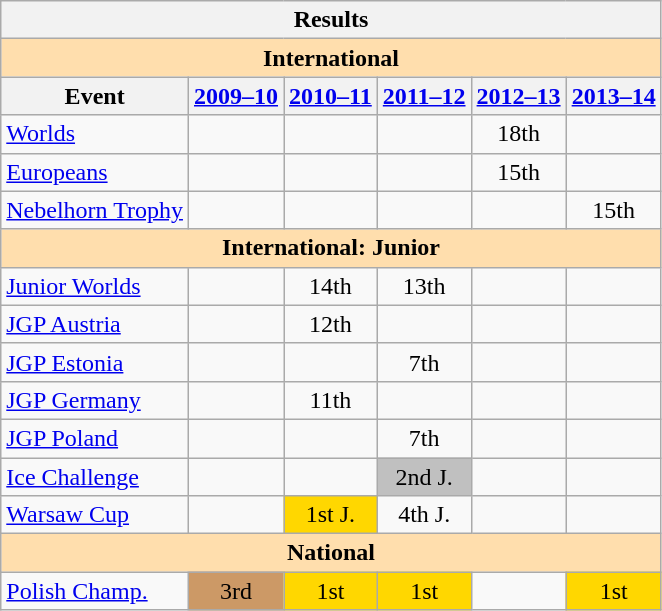<table class="wikitable" style="text-align:center">
<tr>
<th colspan="6" align="center"><strong>Results</strong></th>
</tr>
<tr>
<th colspan="6" style="background-color: #ffdead; " align="center"><strong>International</strong></th>
</tr>
<tr>
<th>Event</th>
<th><a href='#'>2009–10</a></th>
<th><a href='#'>2010–11</a></th>
<th><a href='#'>2011–12</a></th>
<th><a href='#'>2012–13</a></th>
<th><a href='#'>2013–14</a></th>
</tr>
<tr>
<td align=left><a href='#'>Worlds</a></td>
<td></td>
<td></td>
<td></td>
<td>18th</td>
<td></td>
</tr>
<tr>
<td align=left><a href='#'>Europeans</a></td>
<td></td>
<td></td>
<td></td>
<td>15th</td>
<td></td>
</tr>
<tr>
<td align=left><a href='#'>Nebelhorn Trophy</a></td>
<td></td>
<td></td>
<td></td>
<td></td>
<td>15th</td>
</tr>
<tr>
<th colspan="6" style="background-color: #ffdead; " align="center"><strong>International: Junior</strong></th>
</tr>
<tr>
<td align=left><a href='#'>Junior Worlds</a></td>
<td></td>
<td>14th</td>
<td>13th</td>
<td></td>
<td></td>
</tr>
<tr>
<td align=left><a href='#'>JGP Austria</a></td>
<td></td>
<td>12th</td>
<td></td>
<td></td>
<td></td>
</tr>
<tr>
<td align=left><a href='#'>JGP Estonia</a></td>
<td></td>
<td></td>
<td>7th</td>
<td></td>
<td></td>
</tr>
<tr>
<td align=left><a href='#'>JGP Germany</a></td>
<td></td>
<td>11th</td>
<td></td>
<td></td>
<td></td>
</tr>
<tr>
<td align=left><a href='#'>JGP Poland</a></td>
<td></td>
<td></td>
<td>7th</td>
<td></td>
<td></td>
</tr>
<tr>
<td align=left><a href='#'>Ice Challenge</a></td>
<td></td>
<td></td>
<td bgcolor=silver>2nd J.</td>
<td></td>
<td></td>
</tr>
<tr>
<td align="left"><a href='#'>Warsaw Cup</a></td>
<td></td>
<td bgcolor="gold">1st J.</td>
<td>4th J.</td>
<td></td>
<td></td>
</tr>
<tr>
<th colspan="6" style="background-color: #ffdead; " align="center"><strong>National</strong></th>
</tr>
<tr>
<td align="left"><a href='#'>Polish Champ.</a></td>
<td bgcolor="cc9966">3rd</td>
<td bgcolor="gold">1st</td>
<td bgcolor="gold">1st</td>
<td></td>
<td bgcolor="gold">1st</td>
</tr>
</table>
